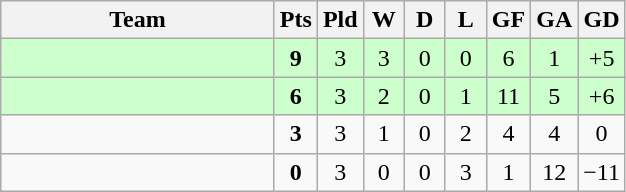<table class="wikitable" style="text-align:center;">
<tr>
<th width=175>Team</th>
<th width=20 abbr="Points">Pts</th>
<th width=20 abbr="Played">Pld</th>
<th width=20 abbr="Won">W</th>
<th width=20 abbr="Drawn">D</th>
<th width=20 abbr="Lost">L</th>
<th width=20 abbr="Goals for">GF</th>
<th width=20 abbr="Goals against">GA</th>
<th width=20 abbr="Goal difference">GD</th>
</tr>
<tr style="background:#ccffcc;">
<td style="text-align:left;"></td>
<td><strong>9</strong></td>
<td>3</td>
<td>3</td>
<td>0</td>
<td>0</td>
<td>6</td>
<td>1</td>
<td>+5</td>
</tr>
<tr style="background:#ccffcc;">
<td style="text-align:left;"></td>
<td><strong>6</strong></td>
<td>3</td>
<td>2</td>
<td>0</td>
<td>1</td>
<td>11</td>
<td>5</td>
<td>+6</td>
</tr>
<tr>
<td style="text-align:left;"></td>
<td><strong>3</strong></td>
<td>3</td>
<td>1</td>
<td>0</td>
<td>2</td>
<td>4</td>
<td>4</td>
<td>0</td>
</tr>
<tr>
<td style="text-align:left;"></td>
<td><strong>0</strong></td>
<td>3</td>
<td>0</td>
<td>0</td>
<td>3</td>
<td>1</td>
<td>12</td>
<td>−11</td>
</tr>
</table>
